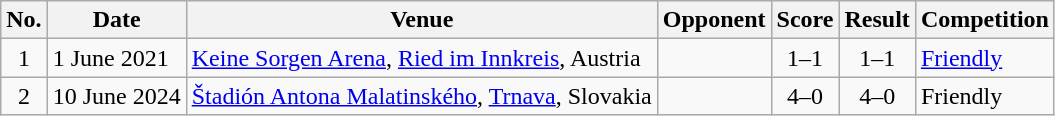<table class="wikitable sortable">
<tr>
<th scope="col">No.</th>
<th scope="col">Date</th>
<th scope="col">Venue</th>
<th scope="col">Opponent</th>
<th scope="col">Score</th>
<th scope="col">Result</th>
<th scope="col">Competition</th>
</tr>
<tr>
<td align="center">1</td>
<td>1 June 2021</td>
<td><a href='#'>Keine Sorgen Arena</a>, <a href='#'>Ried im Innkreis</a>, Austria</td>
<td></td>
<td align="center">1–1</td>
<td align="center">1–1</td>
<td><a href='#'>Friendly</a></td>
</tr>
<tr>
<td align="center">2</td>
<td>10 June 2024</td>
<td><a href='#'>Štadión Antona Malatinského</a>, <a href='#'>Trnava</a>, Slovakia</td>
<td></td>
<td align="center">4–0</td>
<td align="center">4–0</td>
<td>Friendly</td>
</tr>
</table>
